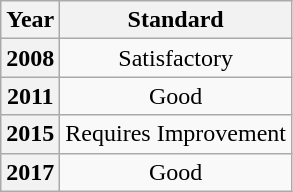<table class="wikitable" style="text-align: center;">
<tr>
<th colspan>Year</th>
<th colspan>Standard</th>
</tr>
<tr>
<th>2008</th>
<td>Satisfactory</td>
</tr>
<tr>
<th>2011</th>
<td>Good</td>
</tr>
<tr>
<th>2015</th>
<td>Requires Improvement</td>
</tr>
<tr>
<th>2017</th>
<td>Good</td>
</tr>
</table>
